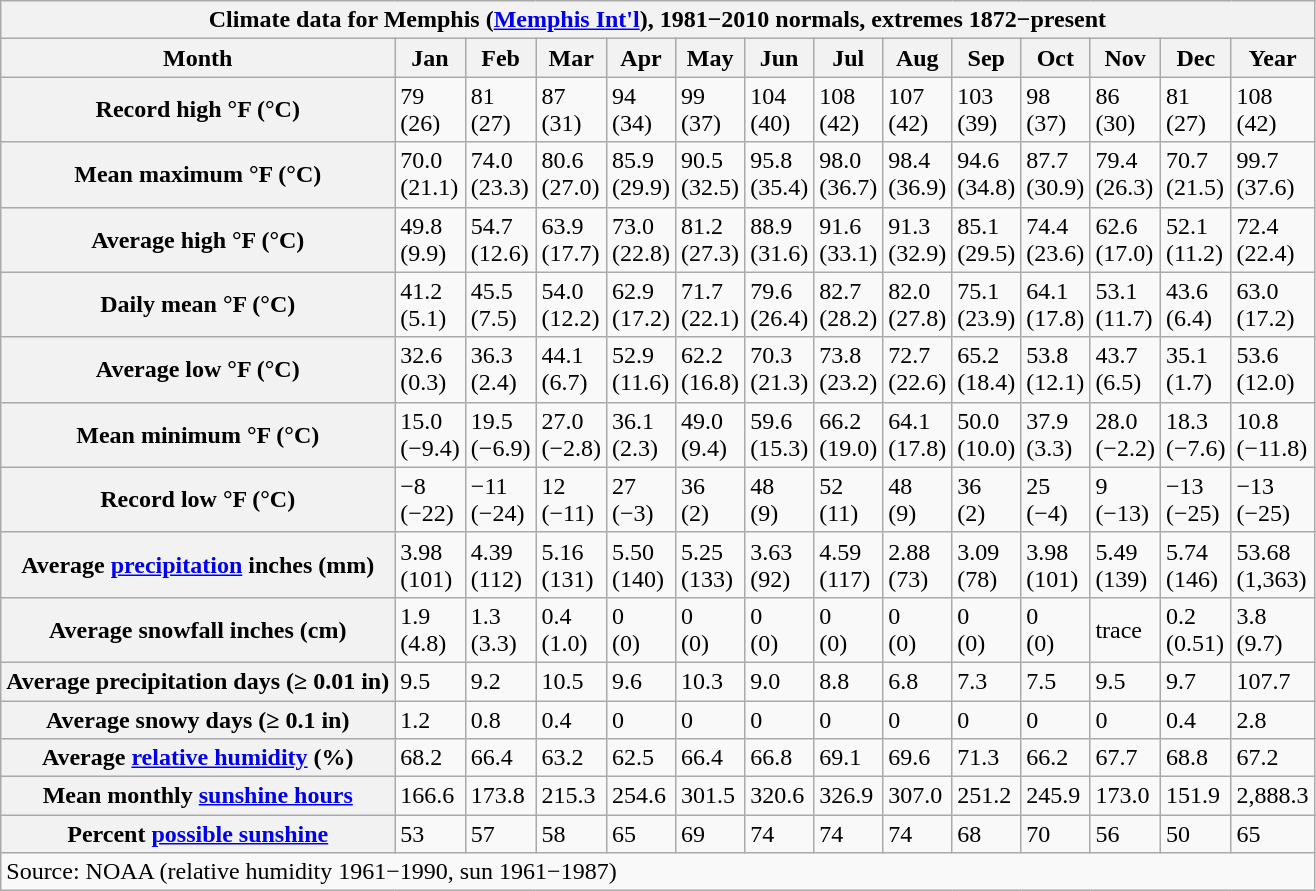<table class="wikitable mw-collapsible">
<tr>
<th colspan="14">Climate data for Memphis (<a href='#'>Memphis Int'l</a>), 1981−2010 normals, extremes 1872−present</th>
</tr>
<tr>
<th>Month</th>
<th>Jan</th>
<th>Feb</th>
<th>Mar</th>
<th>Apr</th>
<th>May</th>
<th>Jun</th>
<th>Jul</th>
<th>Aug</th>
<th>Sep</th>
<th>Oct</th>
<th>Nov</th>
<th>Dec</th>
<th>Year</th>
</tr>
<tr>
<th>Record high °F (°C)</th>
<td>79<br>(26)</td>
<td>81<br>(27)</td>
<td>87<br>(31)</td>
<td>94<br>(34)</td>
<td>99<br>(37)</td>
<td>104<br>(40)</td>
<td>108<br>(42)</td>
<td>107<br>(42)</td>
<td>103<br>(39)</td>
<td>98<br>(37)</td>
<td>86<br>(30)</td>
<td>81<br>(27)</td>
<td>108<br>(42)</td>
</tr>
<tr>
<th>Mean maximum °F (°C)</th>
<td>70.0<br>(21.1)</td>
<td>74.0<br>(23.3)</td>
<td>80.6<br>(27.0)</td>
<td>85.9<br>(29.9)</td>
<td>90.5<br>(32.5)</td>
<td>95.8<br>(35.4)</td>
<td>98.0<br>(36.7)</td>
<td>98.4<br>(36.9)</td>
<td>94.6<br>(34.8)</td>
<td>87.7<br>(30.9)</td>
<td>79.4<br>(26.3)</td>
<td>70.7<br>(21.5)</td>
<td>99.7<br>(37.6)</td>
</tr>
<tr>
<th>Average high °F (°C)</th>
<td>49.8<br>(9.9)</td>
<td>54.7<br>(12.6)</td>
<td>63.9<br>(17.7)</td>
<td>73.0<br>(22.8)</td>
<td>81.2<br>(27.3)</td>
<td>88.9<br>(31.6)</td>
<td>91.6<br>(33.1)</td>
<td>91.3<br>(32.9)</td>
<td>85.1<br>(29.5)</td>
<td>74.4<br>(23.6)</td>
<td>62.6<br>(17.0)</td>
<td>52.1<br>(11.2)</td>
<td>72.4<br>(22.4)</td>
</tr>
<tr>
<th>Daily mean °F (°C)</th>
<td>41.2<br>(5.1)</td>
<td>45.5<br>(7.5)</td>
<td>54.0<br>(12.2)</td>
<td>62.9<br>(17.2)</td>
<td>71.7<br>(22.1)</td>
<td>79.6<br>(26.4)</td>
<td>82.7<br>(28.2)</td>
<td>82.0<br>(27.8)</td>
<td>75.1<br>(23.9)</td>
<td>64.1<br>(17.8)</td>
<td>53.1<br>(11.7)</td>
<td>43.6<br>(6.4)</td>
<td>63.0<br>(17.2)</td>
</tr>
<tr>
<th>Average low °F (°C)</th>
<td>32.6<br>(0.3)</td>
<td>36.3<br>(2.4)</td>
<td>44.1<br>(6.7)</td>
<td>52.9<br>(11.6)</td>
<td>62.2<br>(16.8)</td>
<td>70.3<br>(21.3)</td>
<td>73.8<br>(23.2)</td>
<td>72.7<br>(22.6)</td>
<td>65.2<br>(18.4)</td>
<td>53.8<br>(12.1)</td>
<td>43.7<br>(6.5)</td>
<td>35.1<br>(1.7)</td>
<td>53.6<br>(12.0)</td>
</tr>
<tr>
<th>Mean minimum °F (°C)</th>
<td>15.0<br>(−9.4)</td>
<td>19.5<br>(−6.9)</td>
<td>27.0<br>(−2.8)</td>
<td>36.1<br>(2.3)</td>
<td>49.0<br>(9.4)</td>
<td>59.6<br>(15.3)</td>
<td>66.2<br>(19.0)</td>
<td>64.1<br>(17.8)</td>
<td>50.0<br>(10.0)</td>
<td>37.9<br>(3.3)</td>
<td>28.0<br>(−2.2)</td>
<td>18.3<br>(−7.6)</td>
<td>10.8<br>(−11.8)</td>
</tr>
<tr>
<th>Record low °F (°C)</th>
<td>−8<br>(−22)</td>
<td>−11<br>(−24)</td>
<td>12<br>(−11)</td>
<td>27<br>(−3)</td>
<td>36<br>(2)</td>
<td>48<br>(9)</td>
<td>52<br>(11)</td>
<td>48<br>(9)</td>
<td>36<br>(2)</td>
<td>25<br>(−4)</td>
<td>9<br>(−13)</td>
<td>−13<br>(−25)</td>
<td>−13<br>(−25)</td>
</tr>
<tr>
<th>Average <a href='#'>precipitation</a> inches (mm)</th>
<td>3.98<br>(101)</td>
<td>4.39<br>(112)</td>
<td>5.16<br>(131)</td>
<td>5.50<br>(140)</td>
<td>5.25<br>(133)</td>
<td>3.63<br>(92)</td>
<td>4.59<br>(117)</td>
<td>2.88<br>(73)</td>
<td>3.09<br>(78)</td>
<td>3.98<br>(101)</td>
<td>5.49<br>(139)</td>
<td>5.74<br>(146)</td>
<td>53.68<br>(1,363)</td>
</tr>
<tr>
<th>Average snowfall inches (cm)</th>
<td>1.9<br>(4.8)</td>
<td>1.3<br>(3.3)</td>
<td>0.4<br>(1.0)</td>
<td>0<br>(0)</td>
<td>0<br>(0)</td>
<td>0<br>(0)</td>
<td>0<br>(0)</td>
<td>0<br>(0)</td>
<td>0<br>(0)</td>
<td>0<br>(0)</td>
<td>trace</td>
<td>0.2<br>(0.51)</td>
<td>3.8<br>(9.7)</td>
</tr>
<tr>
<th>Average precipitation days (≥ 0.01 in)</th>
<td>9.5</td>
<td>9.2</td>
<td>10.5</td>
<td>9.6</td>
<td>10.3</td>
<td>9.0</td>
<td>8.8</td>
<td>6.8</td>
<td>7.3</td>
<td>7.5</td>
<td>9.5</td>
<td>9.7</td>
<td>107.7</td>
</tr>
<tr>
<th>Average snowy days (≥ 0.1 in)</th>
<td>1.2</td>
<td>0.8</td>
<td>0.4</td>
<td>0</td>
<td>0</td>
<td>0</td>
<td>0</td>
<td>0</td>
<td>0</td>
<td>0</td>
<td>0</td>
<td>0.4</td>
<td>2.8</td>
</tr>
<tr>
<th>Average <a href='#'>relative humidity</a> (%)</th>
<td>68.2</td>
<td>66.4</td>
<td>63.2</td>
<td>62.5</td>
<td>66.4</td>
<td>66.8</td>
<td>69.1</td>
<td>69.6</td>
<td>71.3</td>
<td>66.2</td>
<td>67.7</td>
<td>68.8</td>
<td>67.2</td>
</tr>
<tr>
<th>Mean monthly <a href='#'>sunshine hours</a></th>
<td>166.6</td>
<td>173.8</td>
<td>215.3</td>
<td>254.6</td>
<td>301.5</td>
<td>320.6</td>
<td>326.9</td>
<td>307.0</td>
<td>251.2</td>
<td>245.9</td>
<td>173.0</td>
<td>151.9</td>
<td>2,888.3</td>
</tr>
<tr>
<th>Percent <a href='#'>possible sunshine</a></th>
<td>53</td>
<td>57</td>
<td>58</td>
<td>65</td>
<td>69</td>
<td>74</td>
<td>74</td>
<td>74</td>
<td>68</td>
<td>70</td>
<td>56</td>
<td>50</td>
<td>65</td>
</tr>
<tr>
<td colspan="14">Source: NOAA (relative humidity 1961−1990, sun 1961−1987)</td>
</tr>
</table>
